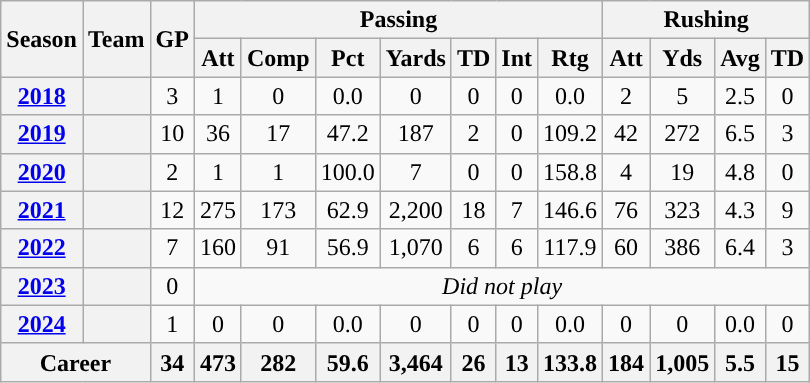<table class="wikitable" style="text-align:center;">
<tr>
<th rowspan="2">Season</th>
<th rowspan="2">Team</th>
<th rowspan="2">GP</th>
<th colspan="7">Passing</th>
<th colspan="4">Rushing</th>
</tr>
<tr>
<th>Att</th>
<th>Comp</th>
<th>Pct</th>
<th>Yards</th>
<th>TD</th>
<th>Int</th>
<th>Rtg</th>
<th>Att</th>
<th>Yds</th>
<th>Avg</th>
<th>TD</th>
</tr>
<tr>
<th><a href='#'>2018</a></th>
<th><a href='#'></a></th>
<td>3</td>
<td>1</td>
<td>0</td>
<td>0.0</td>
<td>0</td>
<td>0</td>
<td>0</td>
<td>0.0</td>
<td>2</td>
<td>5</td>
<td>2.5</td>
<td>0</td>
</tr>
<tr>
<th><a href='#'>2019</a></th>
<th><a href='#'></a></th>
<td>10</td>
<td>36</td>
<td>17</td>
<td>47.2</td>
<td>187</td>
<td>2</td>
<td>0</td>
<td>109.2</td>
<td>42</td>
<td>272</td>
<td>6.5</td>
<td>3</td>
</tr>
<tr>
<th><a href='#'>2020</a></th>
<th><a href='#'></a></th>
<td>2</td>
<td>1</td>
<td>1</td>
<td>100.0</td>
<td>7</td>
<td>0</td>
<td>0</td>
<td>158.8</td>
<td>4</td>
<td>19</td>
<td>4.8</td>
<td>0</td>
</tr>
<tr>
<th><a href='#'>2021</a></th>
<th><a href='#'></a></th>
<td>12</td>
<td>275</td>
<td>173</td>
<td>62.9</td>
<td>2,200</td>
<td>18</td>
<td>7</td>
<td>146.6</td>
<td>76</td>
<td>323</td>
<td>4.3</td>
<td>9</td>
</tr>
<tr>
<th><a href='#'>2022</a></th>
<th><a href='#'></a></th>
<td>7</td>
<td>160</td>
<td>91</td>
<td>56.9</td>
<td>1,070</td>
<td>6</td>
<td>6</td>
<td>117.9</td>
<td>60</td>
<td>386</td>
<td>6.4</td>
<td>3</td>
</tr>
<tr>
<th><a href='#'>2023</a></th>
<th><a href='#'></a></th>
<td>0</td>
<td colspan="11"><em>Did not play</em></td>
</tr>
<tr>
<th><a href='#'>2024</a></th>
<th><a href='#'></a></th>
<td>1</td>
<td>0</td>
<td>0</td>
<td>0.0</td>
<td>0</td>
<td>0</td>
<td>0</td>
<td>0.0</td>
<td>0</td>
<td>0</td>
<td>0.0</td>
<td>0</td>
</tr>
<tr>
<th align=center colspan="2">Career</th>
<th>34</th>
<th>473</th>
<th>282</th>
<th>59.6</th>
<th>3,464</th>
<th>26</th>
<th>13</th>
<th>133.8</th>
<th>184</th>
<th>1,005</th>
<th>5.5</th>
<th>15</th>
</tr>
</table>
